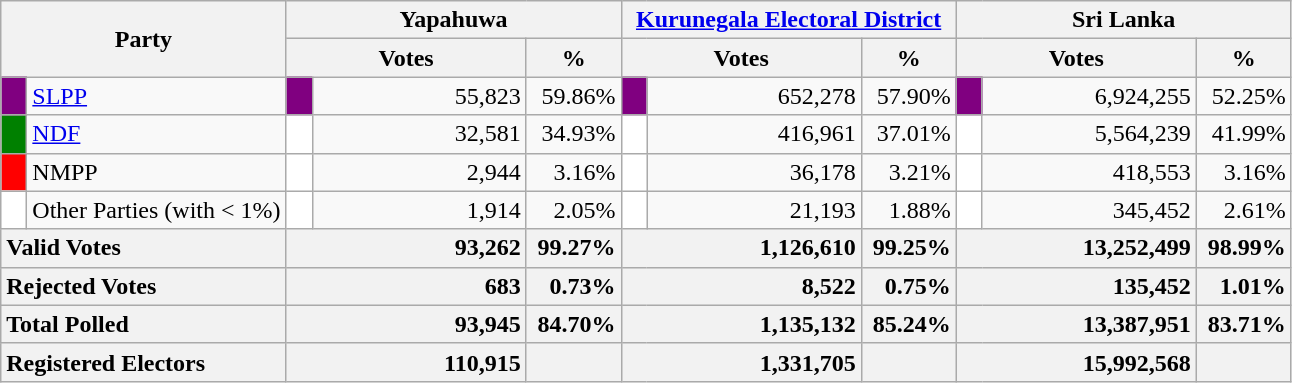<table class="wikitable">
<tr>
<th colspan="2" width="144px"rowspan="2">Party</th>
<th colspan="3" width="216px">Yapahuwa</th>
<th colspan="3" width="216px"><a href='#'>Kurunegala Electoral District</a></th>
<th colspan="3" width="216px">Sri Lanka</th>
</tr>
<tr>
<th colspan="2" width="144px">Votes</th>
<th>%</th>
<th colspan="2" width="144px">Votes</th>
<th>%</th>
<th colspan="2" width="144px">Votes</th>
<th>%</th>
</tr>
<tr>
<td style="background-color:purple;" width="10px"></td>
<td style="text-align:left;"><a href='#'>SLPP</a></td>
<td style="background-color:purple;" width="10px"></td>
<td style="text-align:right;">55,823</td>
<td style="text-align:right;">59.86%</td>
<td style="background-color:purple;" width="10px"></td>
<td style="text-align:right;">652,278</td>
<td style="text-align:right;">57.90%</td>
<td style="background-color:purple;" width="10px"></td>
<td style="text-align:right;">6,924,255</td>
<td style="text-align:right;">52.25%</td>
</tr>
<tr>
<td style="background-color:green;" width="10px"></td>
<td style="text-align:left;"><a href='#'>NDF</a></td>
<td style="background-color:white;" width="10px"></td>
<td style="text-align:right;">32,581</td>
<td style="text-align:right;">34.93%</td>
<td style="background-color:white;" width="10px"></td>
<td style="text-align:right;">416,961</td>
<td style="text-align:right;">37.01%</td>
<td style="background-color:white;" width="10px"></td>
<td style="text-align:right;">5,564,239</td>
<td style="text-align:right;">41.99%</td>
</tr>
<tr>
<td style="background-color:red;" width="10px"></td>
<td style="text-align:left;">NMPP</td>
<td style="background-color:white;" width="10px"></td>
<td style="text-align:right;">2,944</td>
<td style="text-align:right;">3.16%</td>
<td style="background-color:white;" width="10px"></td>
<td style="text-align:right;">36,178</td>
<td style="text-align:right;">3.21%</td>
<td style="background-color:white;" width="10px"></td>
<td style="text-align:right;">418,553</td>
<td style="text-align:right;">3.16%</td>
</tr>
<tr>
<td style="background-color:white;" width="10px"></td>
<td style="text-align:left;">Other Parties (with < 1%)</td>
<td style="background-color:white;" width="10px"></td>
<td style="text-align:right;">1,914</td>
<td style="text-align:right;">2.05%</td>
<td style="background-color:white;" width="10px"></td>
<td style="text-align:right;">21,193</td>
<td style="text-align:right;">1.88%</td>
<td style="background-color:white;" width="10px"></td>
<td style="text-align:right;">345,452</td>
<td style="text-align:right;">2.61%</td>
</tr>
<tr>
<th colspan="2" width="144px"style="text-align:left;">Valid Votes</th>
<th style="text-align:right;"colspan="2" width="144px">93,262</th>
<th style="text-align:right;">99.27%</th>
<th style="text-align:right;"colspan="2" width="144px">1,126,610</th>
<th style="text-align:right;">99.25%</th>
<th style="text-align:right;"colspan="2" width="144px">13,252,499</th>
<th style="text-align:right;">98.99%</th>
</tr>
<tr>
<th colspan="2" width="144px"style="text-align:left;">Rejected Votes</th>
<th style="text-align:right;"colspan="2" width="144px">683</th>
<th style="text-align:right;">0.73%</th>
<th style="text-align:right;"colspan="2" width="144px">8,522</th>
<th style="text-align:right;">0.75%</th>
<th style="text-align:right;"colspan="2" width="144px">135,452</th>
<th style="text-align:right;">1.01%</th>
</tr>
<tr>
<th colspan="2" width="144px"style="text-align:left;">Total Polled</th>
<th style="text-align:right;"colspan="2" width="144px">93,945</th>
<th style="text-align:right;">84.70%</th>
<th style="text-align:right;"colspan="2" width="144px">1,135,132</th>
<th style="text-align:right;">85.24%</th>
<th style="text-align:right;"colspan="2" width="144px">13,387,951</th>
<th style="text-align:right;">83.71%</th>
</tr>
<tr>
<th colspan="2" width="144px"style="text-align:left;">Registered Electors</th>
<th style="text-align:right;"colspan="2" width="144px">110,915</th>
<th></th>
<th style="text-align:right;"colspan="2" width="144px">1,331,705</th>
<th></th>
<th style="text-align:right;"colspan="2" width="144px">15,992,568</th>
<th></th>
</tr>
</table>
